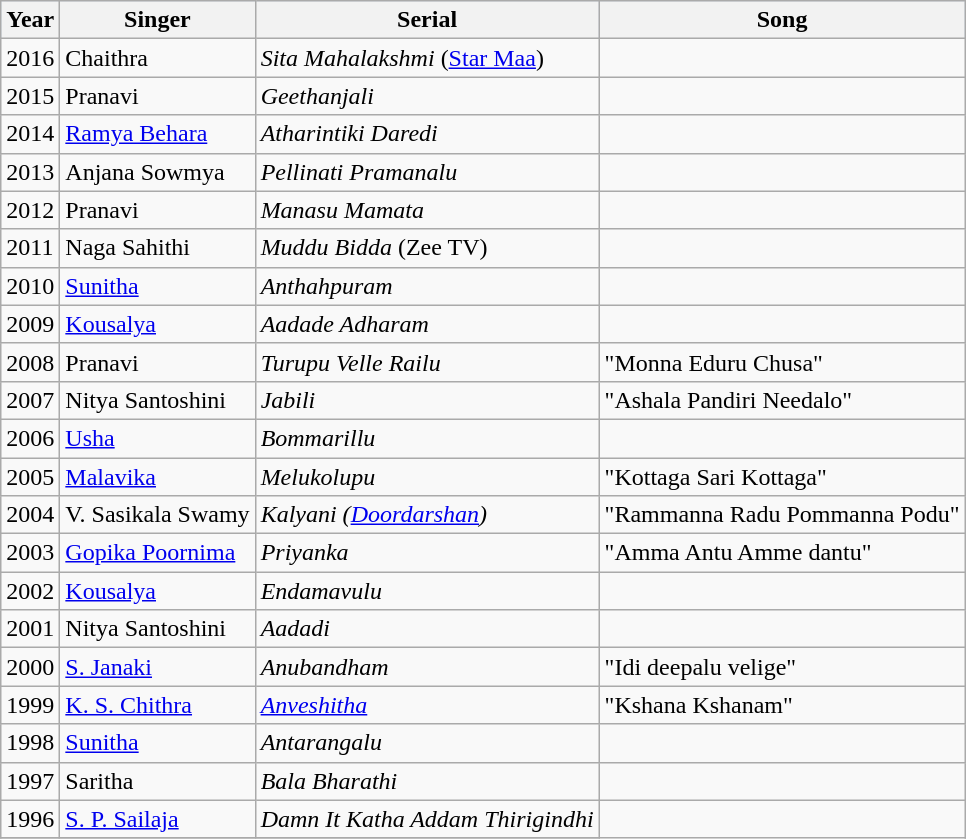<table class="wikitable sortable" border="0">
<tr bgcolor="#d1e4fd">
<th>Year</th>
<th>Singer</th>
<th>Serial</th>
<th>Song</th>
</tr>
<tr>
<td>2016</td>
<td>Chaithra</td>
<td><em>Sita Mahalakshmi</em> (<a href='#'>Star Maa</a>)</td>
<td></td>
</tr>
<tr>
<td>2015</td>
<td>Pranavi</td>
<td><em>Geethanjali</em></td>
<td></td>
</tr>
<tr>
<td>2014</td>
<td><a href='#'>Ramya Behara</a></td>
<td><em>Atharintiki Daredi</em></td>
<td></td>
</tr>
<tr>
<td>2013</td>
<td>Anjana Sowmya</td>
<td><em>Pellinati Pramanalu</em></td>
<td></td>
</tr>
<tr>
<td>2012</td>
<td>Pranavi</td>
<td><em>Manasu Mamata</em></td>
<td></td>
</tr>
<tr>
<td>2011</td>
<td>Naga Sahithi</td>
<td><em>Muddu Bidda</em> (Zee TV)</td>
<td></td>
</tr>
<tr>
<td>2010</td>
<td><a href='#'>Sunitha</a></td>
<td><em>Anthahpuram</em></td>
<td></td>
</tr>
<tr>
<td>2009</td>
<td><a href='#'>Kousalya</a></td>
<td><em>Aadade Adharam</em></td>
<td></td>
</tr>
<tr>
<td>2008</td>
<td>Pranavi</td>
<td><em>Turupu Velle Railu</em></td>
<td>"Monna Eduru Chusa"</td>
</tr>
<tr>
<td>2007</td>
<td>Nitya Santoshini</td>
<td><em>Jabili</em></td>
<td>"Ashala Pandiri Needalo"</td>
</tr>
<tr>
<td>2006</td>
<td><a href='#'>Usha</a></td>
<td><em>Bommarillu</em></td>
<td></td>
</tr>
<tr>
<td>2005</td>
<td><a href='#'>Malavika</a></td>
<td><em>Melukolupu</em></td>
<td>"Kottaga Sari Kottaga"</td>
</tr>
<tr>
<td>2004</td>
<td>V. Sasikala Swamy</td>
<td><em>Kalyani (<a href='#'>Doordarshan</a>)</em></td>
<td>"Rammanna Radu Pommanna Podu"</td>
</tr>
<tr>
<td>2003</td>
<td><a href='#'>Gopika Poornima</a></td>
<td><em>Priyanka</em></td>
<td>"Amma Antu Amme dantu"</td>
</tr>
<tr>
<td>2002</td>
<td><a href='#'>Kousalya</a></td>
<td><em>Endamavulu</em></td>
<td></td>
</tr>
<tr>
<td>2001</td>
<td>Nitya Santoshini</td>
<td><em>Aadadi</em></td>
<td></td>
</tr>
<tr>
<td>2000</td>
<td><a href='#'>S. Janaki</a></td>
<td><em>Anubandham</em></td>
<td>"Idi deepalu velige"</td>
</tr>
<tr>
<td>1999</td>
<td><a href='#'>K. S. Chithra</a></td>
<td><em><a href='#'>Anveshitha</a></em></td>
<td>"Kshana Kshanam"</td>
</tr>
<tr>
<td>1998</td>
<td><a href='#'>Sunitha</a></td>
<td><em>Antarangalu</em></td>
<td></td>
</tr>
<tr>
<td>1997</td>
<td>Saritha</td>
<td><em>Bala Bharathi</em></td>
<td></td>
</tr>
<tr>
<td>1996</td>
<td><a href='#'>S. P. Sailaja</a></td>
<td><em>Damn It Katha Addam Thirigindhi</em></td>
</tr>
<tr>
</tr>
</table>
